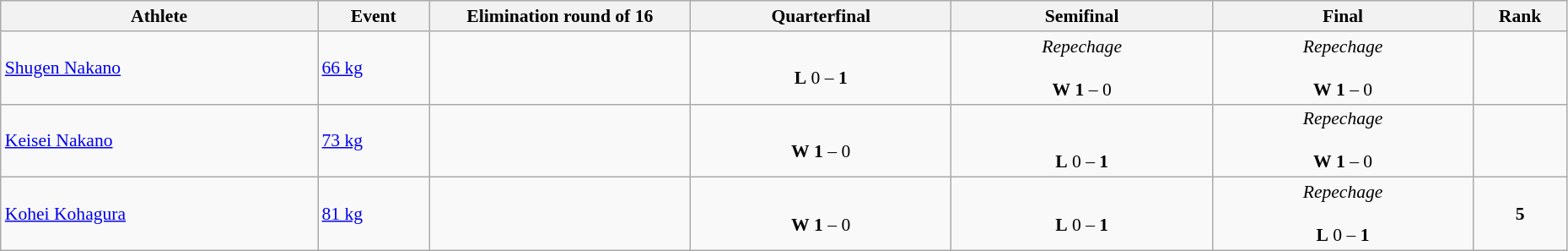<table class="wikitable" width="98%" style="text-align:left; font-size:90%">
<tr>
<th width="17%">Athlete</th>
<th width="6%">Event</th>
<th width="14%">Elimination round of 16</th>
<th width="14%">Quarterfinal</th>
<th width="14%">Semifinal</th>
<th width="14%">Final</th>
<th width="5%">Rank</th>
</tr>
<tr>
<td><a href='#'>Shugen Nakano</a></td>
<td><a href='#'>66 kg</a></td>
<td></td>
<td align=center> <br> <strong>L</strong> 0 – <strong>1</strong></td>
<td align=center><em>Repechage</em> <br>  <br> <strong>W</strong> <strong>1</strong> – 0</td>
<td style="text-align:center;"><em>Repechage</em> <br>  <br> <strong>W</strong> <strong>1</strong> – 0</td>
<td style="text-align:center;"></td>
</tr>
<tr>
<td><a href='#'>Keisei Nakano</a></td>
<td><a href='#'>73 kg</a></td>
<td></td>
<td align=center> <br> <strong>W</strong> <strong>1</strong> – 0</td>
<td align=center><br>  <br> <strong>L</strong> 0 – <strong>1</strong></td>
<td style="text-align:center;"><em>Repechage</em> <br>  <br> <strong>W</strong> <strong>1</strong> – 0</td>
<td style="text-align:center;"></td>
</tr>
<tr>
<td><a href='#'>Kohei Kohagura</a></td>
<td><a href='#'>81 kg</a></td>
<td></td>
<td align=center> <br> <strong>W</strong> <strong>1</strong> – 0</td>
<td align=center> <br> <strong>L</strong> 0 – <strong>1</strong></td>
<td style="text-align:center;"><em>Repechage</em> <br>  <br> <strong>L</strong> 0 – <strong>1</strong></td>
<td style="text-align:center;"><strong>5</strong></td>
</tr>
</table>
